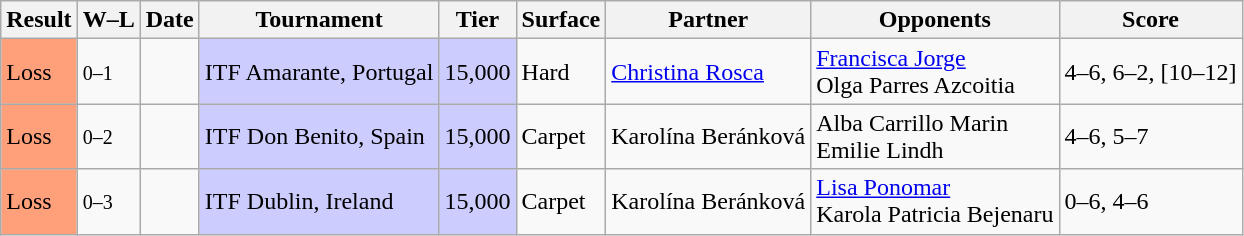<table class="sortable wikitable">
<tr>
<th>Result</th>
<th class="unsortable">W–L</th>
<th>Date</th>
<th>Tournament</th>
<th>Tier</th>
<th>Surface</th>
<th>Partner</th>
<th>Opponents</th>
<th class="unsortable">Score</th>
</tr>
<tr>
<td bgcolor="ffa07a">Loss</td>
<td><small>0–1</small></td>
<td></td>
<td style="background:#ccccff;">ITF Amarante, Portugal</td>
<td style="background:#ccccff;">15,000</td>
<td>Hard</td>
<td> <a href='#'>Christina Rosca</a></td>
<td> <a href='#'>Francisca Jorge</a> <br> Olga Parres Azcoitia</td>
<td>4–6, 6–2, [10–12]</td>
</tr>
<tr>
<td bgcolor="ffa07a">Loss</td>
<td><small>0–2</small></td>
<td></td>
<td style="background:#ccccff;">ITF Don Benito, Spain</td>
<td style="background:#ccccff;">15,000</td>
<td>Carpet</td>
<td> Karolína Beránková</td>
<td> Alba Carrillo Marin <br> Emilie Lindh</td>
<td>4–6, 5–7</td>
</tr>
<tr>
<td bgcolor="ffa07a">Loss</td>
<td><small>0–3</small></td>
<td></td>
<td style="background:#ccccff;">ITF Dublin, Ireland</td>
<td style="background:#ccccff;">15,000</td>
<td>Carpet</td>
<td> Karolína Beránková</td>
<td> <a href='#'>Lisa Ponomar</a> <br> Karola Patricia Bejenaru</td>
<td>0–6, 4–6</td>
</tr>
</table>
